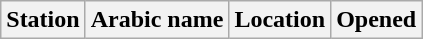<table class="wikitable sortable">
<tr>
<th align="center">Station</th>
<th align="right">Arabic name</th>
<th align="center">Location</th>
<th align="center">Opened<br>

































</th>
</tr>
</table>
